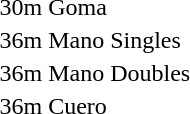<table>
<tr>
<td>30m Goma<br></td>
<td></td>
<td></td>
<td></td>
</tr>
<tr>
<td>36m Mano Singles<br></td>
<td></td>
<td></td>
<td></td>
</tr>
<tr>
<td>36m Mano Doubles<br></td>
<td></td>
<td></td>
<td></td>
</tr>
<tr>
<td>36m Cuero<br></td>
<td></td>
<td></td>
<td></td>
</tr>
</table>
